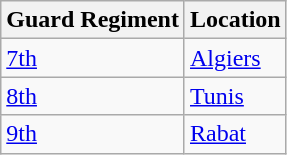<table class="wikitable">
<tr>
<th>Guard Regiment</th>
<th>Location</th>
</tr>
<tr>
<td><a href='#'>7th</a></td>
<td><a href='#'>Algiers</a></td>
</tr>
<tr>
<td><a href='#'>8th</a></td>
<td><a href='#'>Tunis</a></td>
</tr>
<tr>
<td><a href='#'>9th</a></td>
<td><a href='#'>Rabat</a></td>
</tr>
</table>
